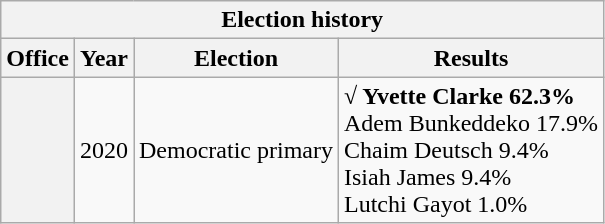<table class="wikitable collapsible">
<tr valign=bottom>
<th colspan=4>Election history</th>
</tr>
<tr valign=bottom>
<th>Office</th>
<th>Year</th>
<th>Election</th>
<th>Results</th>
</tr>
<tr>
<th></th>
<td>2020</td>
<td>Democratic primary</td>
<td><strong>√ Yvette Clarke 62.3%</strong><br>Adem Bunkeddeko 17.9%<br>Chaim Deutsch 9.4%<br>Isiah James 9.4%<br>Lutchi Gayot 1.0%</td>
</tr>
</table>
